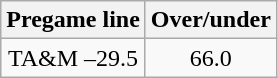<table class="wikitable">
<tr align="center">
<th style=>Pregame line</th>
<th style=>Over/under</th>
</tr>
<tr align="center">
<td>TA&M –29.5</td>
<td>66.0</td>
</tr>
</table>
